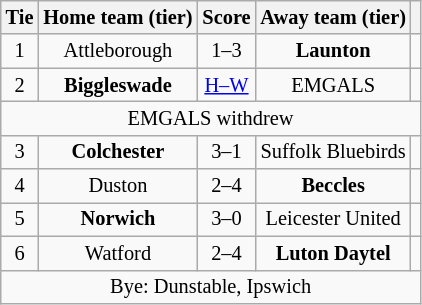<table class="wikitable" style="text-align:center; font-size:85%">
<tr>
<th>Tie</th>
<th>Home team (tier)</th>
<th>Score</th>
<th>Away team (tier)</th>
<th></th>
</tr>
<tr>
<td align="center">1</td>
<td>Attleborough</td>
<td align="center">1–3</td>
<td><strong>Launton</strong></td>
<td></td>
</tr>
<tr>
<td align="center">2</td>
<td><strong>Biggleswade</strong></td>
<td align="center"><a href='#'>H–W</a></td>
<td>EMGALS</td>
<td></td>
</tr>
<tr>
<td colspan="5" align="center">EMGALS withdrew</td>
</tr>
<tr>
<td align="center">3</td>
<td><strong>Colchester</strong></td>
<td align="center">3–1</td>
<td>Suffolk Bluebirds</td>
<td></td>
</tr>
<tr>
<td align="center">4</td>
<td>Duston</td>
<td align="center">2–4</td>
<td><strong>Beccles</strong></td>
<td></td>
</tr>
<tr>
<td align="center">5</td>
<td><strong>Norwich</strong></td>
<td align="center">3–0</td>
<td>Leicester United</td>
<td></td>
</tr>
<tr>
<td align="center">6</td>
<td>Watford</td>
<td align="center">2–4</td>
<td><strong>Luton Daytel</strong></td>
<td></td>
</tr>
<tr>
<td colspan="5" align="center">Bye: Dunstable, Ipswich</td>
</tr>
</table>
